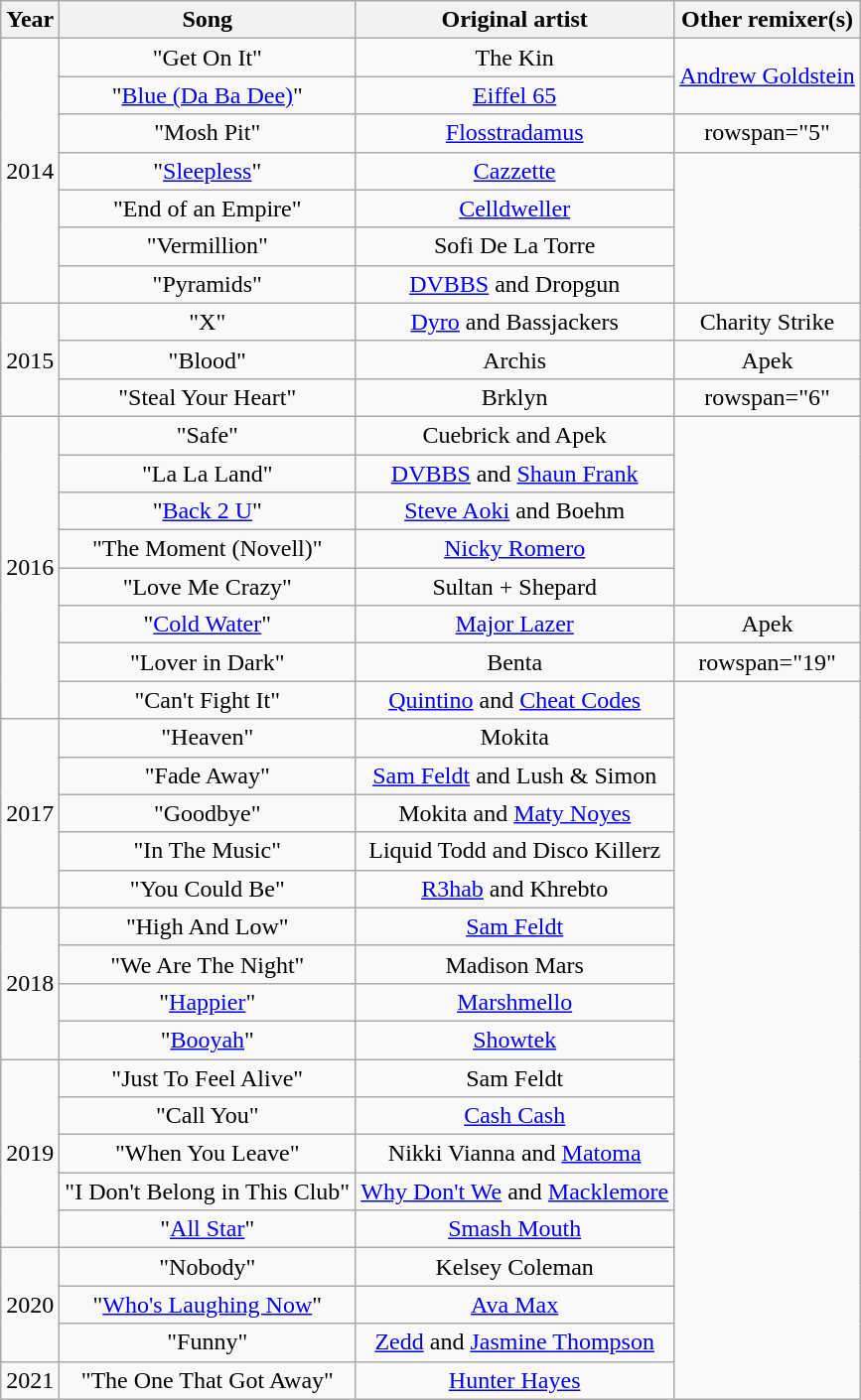<table class="wikitable plainrowheaders" style="text-align:center;">
<tr>
<th>Year</th>
<th>Song</th>
<th>Original artist</th>
<th>Other remixer(s)</th>
</tr>
<tr>
<td rowspan="7">2014</td>
<td>"Get On It"</td>
<td>The Kin</td>
<td rowspan="2"><a href='#'>Andrew Goldstein</a></td>
</tr>
<tr>
<td>"<a href='#'>Blue (Da Ba Dee)</a>"</td>
<td><a href='#'>Eiffel 65</a></td>
</tr>
<tr>
<td>"Mosh Pit"</td>
<td><a href='#'>Flosstradamus</a> <br></td>
<td>rowspan="5" </td>
</tr>
<tr>
<td>"<a href='#'>Sleepless</a>"</td>
<td><a href='#'>Cazzette</a></td>
</tr>
<tr>
<td>"End of an Empire"</td>
<td><a href='#'>Celldweller</a></td>
</tr>
<tr>
<td>"Vermillion"</td>
<td>Sofi De La Torre</td>
</tr>
<tr>
<td>"Pyramids"</td>
<td><a href='#'>DVBBS</a> and Dropgun <br></td>
</tr>
<tr>
<td rowspan="3">2015</td>
<td>"X"</td>
<td><a href='#'>Dyro</a> and Bassjackers</td>
<td>Charity Strike</td>
</tr>
<tr>
<td>"Blood"</td>
<td>Archis</td>
<td>Apek</td>
</tr>
<tr>
<td>"Steal Your Heart"</td>
<td>Brklyn<br></td>
<td>rowspan="6" </td>
</tr>
<tr>
<td rowspan="8">2016</td>
<td>"Safe"</td>
<td>Cuebrick and Apek <br></td>
</tr>
<tr>
<td>"La La Land"</td>
<td><a href='#'>DVBBS</a> and <a href='#'>Shaun Frank</a> <br></td>
</tr>
<tr>
<td>"<a href='#'>Back 2 U</a>"</td>
<td><a href='#'>Steve Aoki</a> and Boehm <br></td>
</tr>
<tr>
<td>"The Moment (Novell)"</td>
<td><a href='#'>Nicky Romero</a></td>
</tr>
<tr>
<td>"Love Me Crazy"</td>
<td>Sultan + Shepard <br></td>
</tr>
<tr>
<td>"<a href='#'>Cold Water</a>"</td>
<td><a href='#'>Major Lazer</a> <br></td>
<td>Apek</td>
</tr>
<tr>
<td>"Lover in Dark"</td>
<td>Benta</td>
<td>rowspan="19" </td>
</tr>
<tr>
<td>"Can't Fight It"</td>
<td><a href='#'>Quintino</a> and <a href='#'>Cheat Codes</a></td>
</tr>
<tr>
<td rowspan=5>2017</td>
<td>"Heaven"</td>
<td>Mokita</td>
</tr>
<tr>
<td>"Fade Away"</td>
<td><a href='#'>Sam Feldt</a> and Lush & Simon <br></td>
</tr>
<tr>
<td>"Goodbye"</td>
<td>Mokita and <a href='#'>Maty Noyes</a></td>
</tr>
<tr>
<td>"In The Music"</td>
<td>Liquid Todd and Disco Killerz <br></td>
</tr>
<tr>
<td>"You Could Be"</td>
<td><a href='#'>R3hab</a> and Khrebto</td>
</tr>
<tr>
<td rowspan="4">2018</td>
<td>"High And Low"</td>
<td><a href='#'>Sam Feldt</a> <br></td>
</tr>
<tr>
<td>"We Are The Night"</td>
<td>Madison Mars <br></td>
</tr>
<tr>
<td>"<a href='#'>Happier</a>"</td>
<td><a href='#'>Marshmello</a> <br></td>
</tr>
<tr>
<td>"<a href='#'>Booyah</a>"</td>
<td><a href='#'>Showtek</a> <br> </td>
</tr>
<tr>
<td rowspan="5">2019</td>
<td>"Just To Feel Alive"</td>
<td>Sam Feldt <br></td>
</tr>
<tr>
<td>"Call You"</td>
<td><a href='#'>Cash Cash</a> <br></td>
</tr>
<tr>
<td>"When You Leave"</td>
<td>Nikki Vianna and <a href='#'>Matoma</a></td>
</tr>
<tr>
<td>"I Don't Belong in This Club"</td>
<td><a href='#'>Why Don't We</a> and <a href='#'>Macklemore</a></td>
</tr>
<tr>
<td>"<a href='#'>All Star</a>"</td>
<td><a href='#'>Smash Mouth</a></td>
</tr>
<tr>
<td rowspan="3">2020</td>
<td>"Nobody"</td>
<td>Kelsey Coleman</td>
</tr>
<tr>
<td>"<a href='#'>Who's Laughing Now</a>"</td>
<td><a href='#'>Ava Max</a></td>
</tr>
<tr>
<td>"Funny"</td>
<td><a href='#'>Zedd</a> and <a href='#'>Jasmine Thompson</a></td>
</tr>
<tr>
<td>2021</td>
<td>"The One That Got Away"</td>
<td><a href='#'>Hunter Hayes</a></td>
</tr>
</table>
